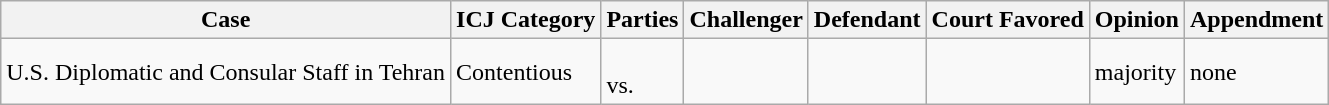<table class="wikitable">
<tr>
<th>Case</th>
<th>ICJ Category</th>
<th>Parties</th>
<th>Challenger</th>
<th>Defendant</th>
<th>Court Favored</th>
<th>Opinion</th>
<th>Appendment</th>
</tr>
<tr>
<td> U.S. Diplomatic and Consular Staff in Tehran</td>
<td>Contentious</td>
<td> <br> vs.<br></td>
<td></td>
<td></td>
<td></td>
<td>majority</td>
<td>none</td>
</tr>
</table>
